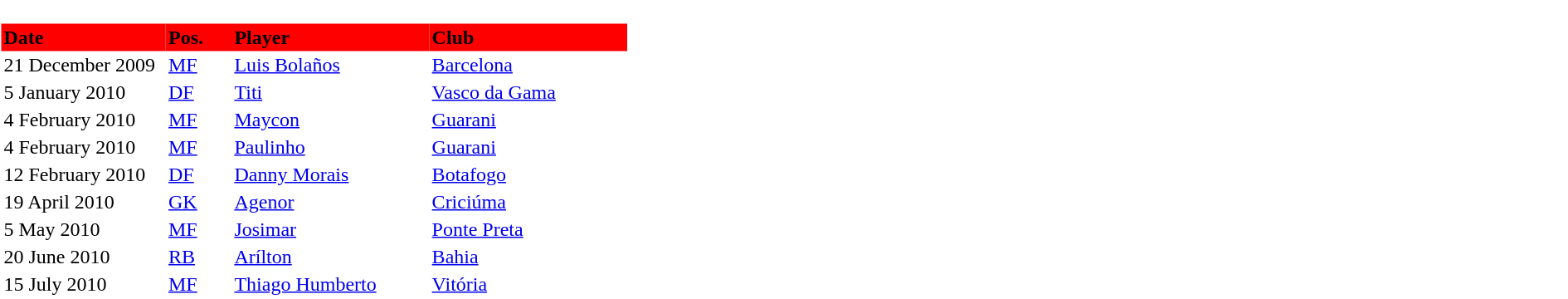<table border="0" style="width:100%;">
<tr>
<td style="background:#fff; text-align:left; vertical-align:top; width:100%;"><br><table border="0" cellspacing="0" cellpadding="2">
<tr style="background:#f00;">
<th width=25%><span> Date</span></th>
<th width=10%><span> Pos.</span></th>
<th width=30%><span> Player</span></th>
<th width=30%><span> Club</span></th>
</tr>
<tr>
<td>21 December 2009</td>
<td><a href='#'>MF</a></td>
<td> <a href='#'>Luis Bolaños</a></td>
<td> <a href='#'>Barcelona</a></td>
</tr>
<tr>
<td>5 January 2010</td>
<td><a href='#'>DF</a></td>
<td> <a href='#'>Titi</a></td>
<td> <a href='#'>Vasco da Gama</a></td>
</tr>
<tr>
<td>4 February 2010</td>
<td><a href='#'>MF</a></td>
<td> <a href='#'>Maycon</a></td>
<td> <a href='#'>Guarani</a></td>
</tr>
<tr>
<td>4 February 2010</td>
<td><a href='#'>MF</a></td>
<td> <a href='#'>Paulinho</a></td>
<td> <a href='#'>Guarani</a></td>
</tr>
<tr>
<td>12 February 2010</td>
<td><a href='#'>DF</a></td>
<td> <a href='#'>Danny Morais</a></td>
<td> <a href='#'>Botafogo</a></td>
</tr>
<tr>
<td>19 April 2010</td>
<td><a href='#'>GK</a></td>
<td> <a href='#'>Agenor</a></td>
<td> <a href='#'>Criciúma</a></td>
</tr>
<tr>
<td>5 May 2010</td>
<td><a href='#'>MF</a></td>
<td> <a href='#'>Josimar</a></td>
<td> <a href='#'>Ponte Preta</a></td>
</tr>
<tr>
<td>20 June 2010</td>
<td><a href='#'>RB</a></td>
<td> <a href='#'>Arílton</a></td>
<td> <a href='#'>Bahia</a></td>
</tr>
<tr>
<td>15 July 2010</td>
<td><a href='#'>MF</a></td>
<td> <a href='#'>Thiago Humberto</a></td>
<td> <a href='#'>Vitória</a></td>
</tr>
</table>
</td>
</tr>
</table>
